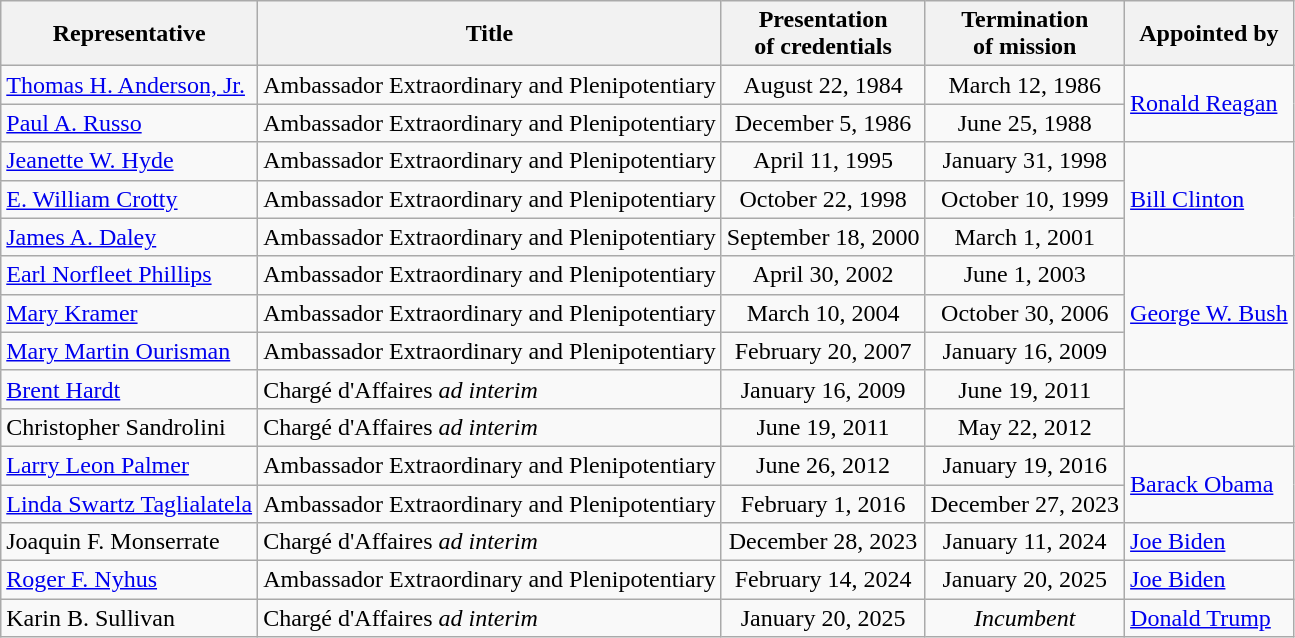<table class=wikitable>
<tr>
<th>Representative</th>
<th>Title</th>
<th>Presentation<br>of credentials</th>
<th>Termination<br>of mission</th>
<th>Appointed by</th>
</tr>
<tr>
<td><a href='#'>Thomas H. Anderson, Jr.</a></td>
<td>Ambassador Extraordinary and Plenipotentiary</td>
<td align=center>August 22, 1984</td>
<td align=center>March 12, 1986</td>
<td rowspan=2><a href='#'>Ronald Reagan</a></td>
</tr>
<tr>
<td><a href='#'>Paul A. Russo</a></td>
<td>Ambassador Extraordinary and Plenipotentiary</td>
<td align=center>December 5, 1986</td>
<td align=center>June 25, 1988</td>
</tr>
<tr>
<td><a href='#'>Jeanette W. Hyde</a></td>
<td>Ambassador Extraordinary and Plenipotentiary</td>
<td align=center>April 11, 1995</td>
<td align=center>January 31, 1998</td>
<td rowspan=3><a href='#'>Bill Clinton</a></td>
</tr>
<tr>
<td><a href='#'>E. William Crotty</a></td>
<td>Ambassador Extraordinary and Plenipotentiary</td>
<td align=center>October 22, 1998</td>
<td align=center>October 10, 1999</td>
</tr>
<tr>
<td><a href='#'>James A. Daley</a></td>
<td>Ambassador Extraordinary and Plenipotentiary</td>
<td align=center>September 18, 2000</td>
<td align=center>March 1, 2001</td>
</tr>
<tr>
<td><a href='#'>Earl Norfleet Phillips</a></td>
<td>Ambassador Extraordinary and Plenipotentiary</td>
<td align=center>April 30, 2002</td>
<td align=center>June 1, 2003</td>
<td rowspan=3><a href='#'>George W. Bush</a></td>
</tr>
<tr>
<td><a href='#'>Mary Kramer</a></td>
<td>Ambassador Extraordinary and Plenipotentiary</td>
<td align=center>March 10, 2004</td>
<td align=center>October 30, 2006</td>
</tr>
<tr>
<td><a href='#'>Mary Martin Ourisman</a></td>
<td>Ambassador Extraordinary and Plenipotentiary</td>
<td align=center>February 20, 2007</td>
<td align=center>January 16, 2009</td>
</tr>
<tr>
<td><a href='#'>Brent Hardt</a></td>
<td>Chargé d'Affaires <em>ad interim</em></td>
<td align=center>January 16, 2009</td>
<td align=center>June 19, 2011</td>
<td rowspan=2></td>
</tr>
<tr>
<td>Christopher Sandrolini</td>
<td>Chargé d'Affaires <em>ad interim</em></td>
<td align=center>June 19, 2011</td>
<td align=center>May 22, 2012</td>
</tr>
<tr>
<td><a href='#'>Larry Leon Palmer</a></td>
<td>Ambassador Extraordinary and Plenipotentiary</td>
<td align=center>June 26, 2012</td>
<td align=center>January 19, 2016</td>
<td rowspan=2><a href='#'>Barack Obama</a></td>
</tr>
<tr>
<td><a href='#'>Linda Swartz Taglialatela</a></td>
<td>Ambassador Extraordinary and Plenipotentiary</td>
<td align=center>February 1, 2016</td>
<td align=center>December 27, 2023</td>
</tr>
<tr>
<td>Joaquin F. Monserrate</td>
<td>Chargé d'Affaires <em>ad interim</em></td>
<td align=center>December 28, 2023</td>
<td align=center>January 11, 2024</td>
<td><a href='#'>Joe Biden</a></td>
</tr>
<tr>
<td><a href='#'>Roger F. Nyhus</a></td>
<td>Ambassador Extraordinary and Plenipotentiary</td>
<td align=center>February 14, 2024</td>
<td align=center>January 20, 2025</td>
<td><a href='#'>Joe Biden</a></td>
</tr>
<tr>
<td>Karin B. Sullivan</td>
<td>Chargé d'Affaires <em>ad interim</em></td>
<td align=center>January 20, 2025</td>
<td align=center><em>Incumbent</em></td>
<td><a href='#'>Donald Trump</a></td>
</tr>
</table>
